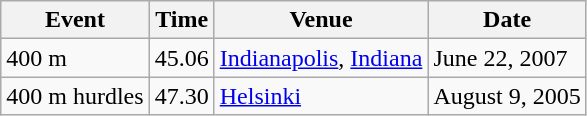<table class="wikitable">
<tr>
<th>Event</th>
<th>Time</th>
<th>Venue</th>
<th>Date</th>
</tr>
<tr>
<td>400 m</td>
<td>45.06</td>
<td><a href='#'>Indianapolis</a>, <a href='#'>Indiana</a></td>
<td>June 22, 2007</td>
</tr>
<tr>
<td>400 m hurdles</td>
<td>47.30</td>
<td><a href='#'>Helsinki</a></td>
<td>August 9, 2005</td>
</tr>
</table>
